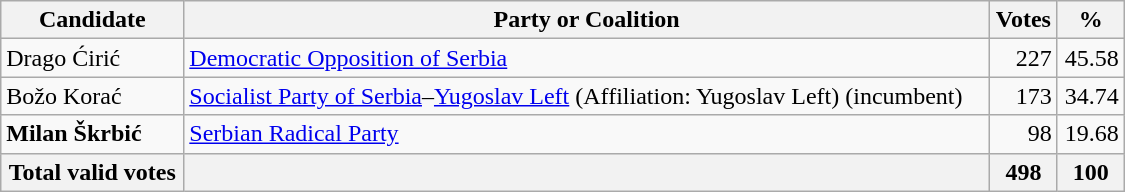<table style="width:750px;" class="wikitable">
<tr>
<th>Candidate</th>
<th>Party or Coalition</th>
<th>Votes</th>
<th>%</th>
</tr>
<tr>
<td align="left">Drago Ćirić</td>
<td align="left"><a href='#'>Democratic Opposition of Serbia</a></td>
<td align="right">227</td>
<td align="right">45.58</td>
</tr>
<tr>
<td align="left">Božo Korać</td>
<td align="left"><a href='#'>Socialist Party of Serbia</a>–<a href='#'>Yugoslav Left</a> (Affiliation: Yugoslav Left) (incumbent)</td>
<td align="right">173</td>
<td align="right">34.74</td>
</tr>
<tr>
<td align="left"><strong>Milan Škrbić</strong></td>
<td align="left"><a href='#'>Serbian Radical Party</a></td>
<td align="right">98</td>
<td align="right">19.68</td>
</tr>
<tr>
<th align="left">Total valid votes</th>
<th align="left"></th>
<th align="right">498</th>
<th align="right">100</th>
</tr>
</table>
